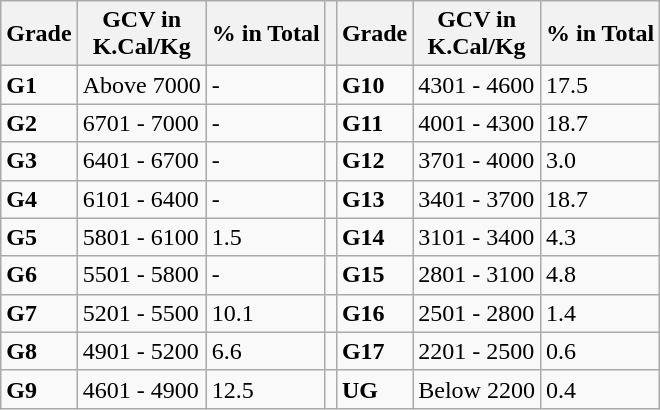<table class="wikitable">
<tr>
<th>Grade</th>
<th>GCV in<br>K.Cal/Kg</th>
<th>% in Total</th>
<th></th>
<th>Grade</th>
<th>GCV in<br>K.Cal/Kg</th>
<th>% in Total</th>
</tr>
<tr>
<td><strong>G1</strong></td>
<td>Above 7000</td>
<td>-</td>
<td></td>
<td><strong>G10</strong></td>
<td>4301 - 4600</td>
<td>17.5</td>
</tr>
<tr>
<td><strong>G2</strong></td>
<td>6701 - 7000</td>
<td>-</td>
<td></td>
<td><strong>G11</strong></td>
<td>4001 - 4300</td>
<td>18.7</td>
</tr>
<tr>
<td><strong>G3</strong></td>
<td>6401 - 6700</td>
<td>-</td>
<td></td>
<td><strong>G12</strong></td>
<td>3701 - 4000</td>
<td>3.0</td>
</tr>
<tr>
<td><strong>G4</strong></td>
<td>6101 - 6400</td>
<td>-</td>
<td></td>
<td><strong>G13</strong></td>
<td>3401 - 3700</td>
<td>18.7</td>
</tr>
<tr>
<td><strong>G5</strong></td>
<td>5801 - 6100</td>
<td>1.5</td>
<td></td>
<td><strong>G14</strong></td>
<td>3101 - 3400</td>
<td>4.3</td>
</tr>
<tr>
<td><strong>G6</strong></td>
<td>5501 - 5800</td>
<td>-</td>
<td></td>
<td><strong>G15</strong></td>
<td>2801 - 3100</td>
<td>4.8</td>
</tr>
<tr>
<td><strong>G7</strong></td>
<td>5201 - 5500</td>
<td>10.1</td>
<td></td>
<td><strong>G16</strong></td>
<td>2501 - 2800</td>
<td>1.4</td>
</tr>
<tr>
<td><strong>G8</strong></td>
<td>4901 - 5200</td>
<td>6.6</td>
<td></td>
<td><strong>G17</strong></td>
<td>2201 - 2500</td>
<td>0.6</td>
</tr>
<tr>
<td><strong>G9</strong></td>
<td>4601 - 4900</td>
<td>12.5</td>
<td></td>
<td><strong>UG</strong></td>
<td>Below 2200</td>
<td>0.4</td>
</tr>
</table>
